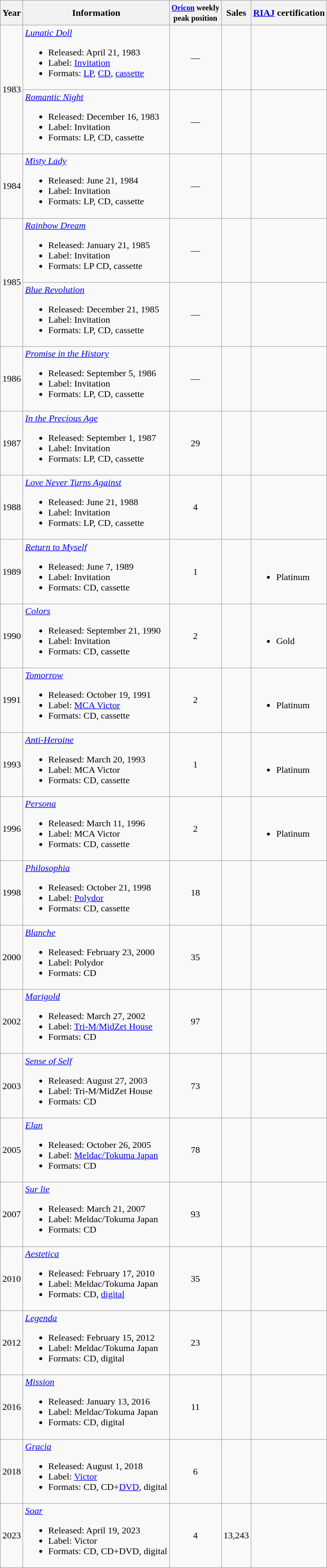<table class="wikitable">
<tr>
<th>Year</th>
<th>Information</th>
<th><small><a href='#'>Oricon</a> weekly<br>peak position</small></th>
<th>Sales<br></th>
<th><a href='#'>RIAJ</a> certification</th>
</tr>
<tr>
<td rowspan="2">1983</td>
<td><em><a href='#'>Lunatic Doll</a></em><br><ul><li>Released: April 21, 1983</li><li>Label: <a href='#'>Invitation</a></li><li>Formats: <a href='#'>LP</a>, <a href='#'>CD</a>, <a href='#'>cassette</a></li></ul></td>
<td style="text-align:center;">—</td>
<td align="left"></td>
<td align="left"></td>
</tr>
<tr>
<td><em><a href='#'>Romantic Night</a></em><br><ul><li>Released: December 16, 1983</li><li>Label: Invitation</li><li>Formats: LP, CD, cassette</li></ul></td>
<td style="text-align:center;">—</td>
<td align="left"></td>
<td align="left"></td>
</tr>
<tr>
<td>1984</td>
<td><em><a href='#'>Misty Lady</a></em><br><ul><li>Released: June 21, 1984</li><li>Label: Invitation</li><li>Formats: LP, CD, cassette</li></ul></td>
<td style="text-align:center;">—</td>
<td align="left"></td>
<td align="left"></td>
</tr>
<tr>
<td rowspan="2">1985</td>
<td><em><a href='#'>Rainbow Dream</a></em><br><ul><li>Released: January 21, 1985</li><li>Label: Invitation</li><li>Formats: LP CD, cassette</li></ul></td>
<td style="text-align:center;">—</td>
<td align="left"></td>
<td align="left"></td>
</tr>
<tr>
<td><em><a href='#'>Blue Revolution</a></em><br><ul><li>Released: December 21, 1985</li><li>Label: Invitation</li><li>Formats: LP, CD, cassette</li></ul></td>
<td style="text-align:center;">—</td>
<td align="left"></td>
<td align="left"></td>
</tr>
<tr>
<td>1986</td>
<td><em><a href='#'>Promise in the History</a></em><br><ul><li>Released: September 5, 1986</li><li>Label: Invitation</li><li>Formats: LP, CD, cassette</li></ul></td>
<td style="text-align:center;">—</td>
<td align="left"></td>
<td align="left"></td>
</tr>
<tr>
<td>1987</td>
<td><em><a href='#'>In the Precious Age</a></em><br><ul><li>Released: September 1, 1987</li><li>Label: Invitation</li><li>Formats: LP, CD, cassette</li></ul></td>
<td style="text-align:center;">29</td>
<td align="left"></td>
<td align="left"></td>
</tr>
<tr>
<td>1988</td>
<td><em><a href='#'>Love Never Turns Against</a></em><br><ul><li>Released: June 21, 1988</li><li>Label: Invitation</li><li>Formats: LP, CD, cassette</li></ul></td>
<td style="text-align:center;">4</td>
<td align="left"></td>
<td align="left"></td>
</tr>
<tr>
<td>1989</td>
<td><em><a href='#'>Return to Myself</a></em><br><ul><li>Released: June 7, 1989</li><li>Label: Invitation</li><li>Formats: CD, cassette</li></ul></td>
<td style="text-align:center;">1</td>
<td align="left"></td>
<td align="left"><br><ul><li>Platinum</li></ul></td>
</tr>
<tr>
<td>1990</td>
<td><em><a href='#'>Colors</a></em><br><ul><li>Released: September 21, 1990</li><li>Label: Invitation</li><li>Formats: CD, cassette</li></ul></td>
<td style="text-align:center;">2</td>
<td align="left"></td>
<td align="left"><br><ul><li>Gold</li></ul></td>
</tr>
<tr>
<td>1991</td>
<td><em><a href='#'>Tomorrow</a></em><br><ul><li>Released: October 19, 1991</li><li>Label: <a href='#'>MCA Victor</a></li><li>Formats: CD, cassette</li></ul></td>
<td style="text-align:center;">2</td>
<td align="left"></td>
<td align="left"><br><ul><li>Platinum</li></ul></td>
</tr>
<tr>
<td>1993</td>
<td><em><a href='#'>Anti-Heroine</a></em><br><ul><li>Released: March 20, 1993</li><li>Label: MCA Victor</li><li>Formats: CD, cassette</li></ul></td>
<td style="text-align:center;">1</td>
<td align="left"></td>
<td align="left"><br><ul><li>Platinum</li></ul></td>
</tr>
<tr>
<td>1996</td>
<td><em><a href='#'>Persona</a></em><br><ul><li>Released: March 11, 1996</li><li>Label: MCA Victor</li><li>Formats: CD, cassette</li></ul></td>
<td style="text-align:center;">2</td>
<td align="left"></td>
<td align="left"><br><ul><li>Platinum</li></ul></td>
</tr>
<tr>
<td>1998</td>
<td><em><a href='#'>Philosophia</a></em><br><ul><li>Released: October 21, 1998</li><li>Label: <a href='#'>Polydor</a></li><li>Formats: CD, cassette</li></ul></td>
<td style="text-align:center;">18</td>
<td align="left"></td>
<td align="left"></td>
</tr>
<tr>
<td>2000</td>
<td><em><a href='#'>Blanche</a></em><br><ul><li>Released: February 23, 2000</li><li>Label: Polydor</li><li>Formats: CD</li></ul></td>
<td style="text-align:center;">35</td>
<td align="left"></td>
<td align="left"></td>
</tr>
<tr>
<td>2002</td>
<td><em><a href='#'>Marigold</a></em><br><ul><li>Released: March 27, 2002</li><li>Label: <a href='#'>Tri-M/MidZet House</a></li><li>Formats: CD</li></ul></td>
<td style="text-align:center;">97</td>
<td align="left"></td>
<td align="left"></td>
</tr>
<tr>
<td>2003</td>
<td><em><a href='#'>Sense of Self</a></em><br><ul><li>Released: August 27, 2003</li><li>Label: Tri-M/MidZet House</li><li>Formats: CD</li></ul></td>
<td style="text-align:center;">73</td>
<td align="left"></td>
<td align="left"></td>
</tr>
<tr>
<td>2005</td>
<td><em><a href='#'>Elan</a></em><br><ul><li>Released: October 26, 2005</li><li>Label: <a href='#'>Meldac/Tokuma Japan</a></li><li>Formats: CD</li></ul></td>
<td style="text-align:center;">78</td>
<td align="left"></td>
<td align="left"></td>
</tr>
<tr>
<td>2007</td>
<td><em><a href='#'>Sur lie</a></em><br><ul><li>Released: March 21, 2007</li><li>Label: Meldac/Tokuma Japan</li><li>Formats: CD</li></ul></td>
<td style="text-align:center;">93</td>
<td align="left"></td>
<td align="left"></td>
</tr>
<tr>
<td>2010</td>
<td><em><a href='#'>Aestetica</a></em><br><ul><li>Released: February 17, 2010</li><li>Label: Meldac/Tokuma Japan</li><li>Formats: CD, <a href='#'>digital</a></li></ul></td>
<td style="text-align:center;">35</td>
<td align="left"></td>
<td align="left"></td>
</tr>
<tr>
<td>2012</td>
<td><em><a href='#'>Legenda</a></em><br><ul><li>Released: February 15, 2012</li><li>Label: Meldac/Tokuma Japan</li><li>Formats: CD, digital</li></ul></td>
<td style="text-align:center;">23</td>
<td align="left"></td>
<td align="left"></td>
</tr>
<tr>
<td>2016</td>
<td><em><a href='#'>Mission</a></em><br><ul><li>Released: January 13, 2016</li><li>Label: Meldac/Tokuma Japan</li><li>Formats: CD, digital</li></ul></td>
<td style="text-align:center;">11</td>
<td align="left"></td>
<td align="left"></td>
</tr>
<tr>
<td>2018</td>
<td><em><a href='#'>Gracia</a></em><br><ul><li>Released: August 1, 2018</li><li>Label: <a href='#'>Victor</a></li><li>Formats: CD, CD+<a href='#'>DVD</a>, digital</li></ul></td>
<td style="text-align:center;">6</td>
<td align="left"></td>
<td align="left"></td>
</tr>
<tr>
<td>2023</td>
<td><em><a href='#'>Soar</a></em><br><ul><li>Released: April 19, 2023</li><li>Label: Victor</li><li>Formats: CD, CD+DVD, digital</li></ul></td>
<td style="text-align:center;">4</td>
<td align="left">13,243</td>
<td align="left"></td>
</tr>
</table>
